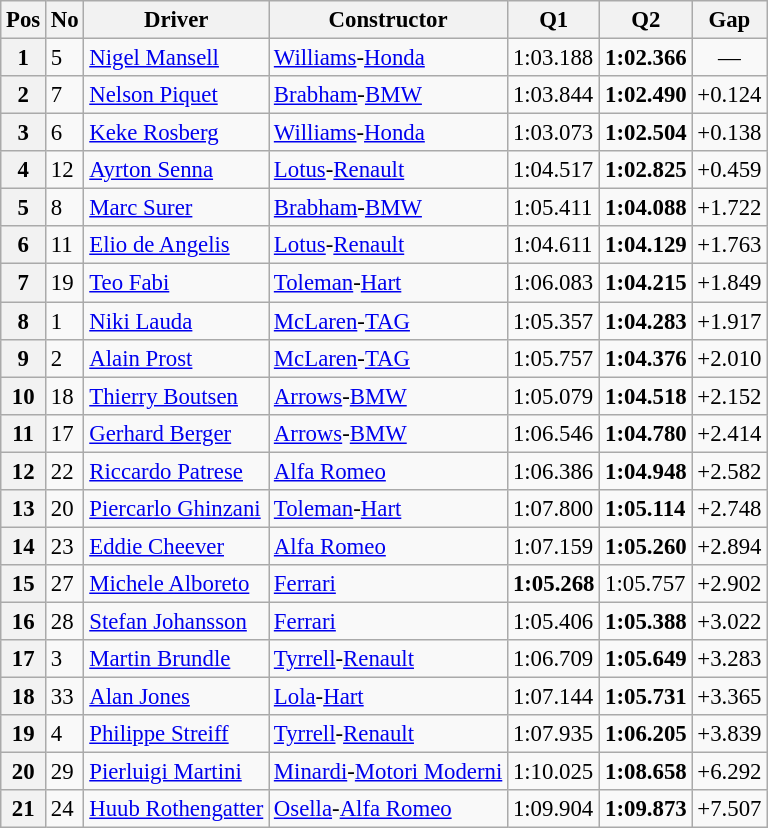<table class="wikitable sortable" style="font-size: 95%;">
<tr>
<th>Pos</th>
<th>No</th>
<th>Driver</th>
<th>Constructor</th>
<th>Q1</th>
<th>Q2</th>
<th>Gap</th>
</tr>
<tr>
<th>1</th>
<td>5</td>
<td> <a href='#'>Nigel Mansell</a></td>
<td><a href='#'>Williams</a>-<a href='#'>Honda</a></td>
<td>1:03.188</td>
<td><strong>1:02.366</strong></td>
<td align="center">—</td>
</tr>
<tr>
<th>2</th>
<td>7</td>
<td> <a href='#'>Nelson Piquet</a></td>
<td><a href='#'>Brabham</a>-<a href='#'>BMW</a></td>
<td>1:03.844</td>
<td><strong>1:02.490</strong></td>
<td>+0.124</td>
</tr>
<tr>
<th>3</th>
<td>6</td>
<td> <a href='#'>Keke Rosberg</a></td>
<td><a href='#'>Williams</a>-<a href='#'>Honda</a></td>
<td>1:03.073</td>
<td><strong>1:02.504</strong></td>
<td>+0.138</td>
</tr>
<tr>
<th>4</th>
<td>12</td>
<td> <a href='#'>Ayrton Senna</a></td>
<td><a href='#'>Lotus</a>-<a href='#'>Renault</a></td>
<td>1:04.517</td>
<td><strong>1:02.825</strong></td>
<td>+0.459</td>
</tr>
<tr>
<th>5</th>
<td>8</td>
<td> <a href='#'>Marc Surer</a></td>
<td><a href='#'>Brabham</a>-<a href='#'>BMW</a></td>
<td>1:05.411</td>
<td><strong>1:04.088</strong></td>
<td>+1.722</td>
</tr>
<tr>
<th>6</th>
<td>11</td>
<td> <a href='#'>Elio de Angelis</a></td>
<td><a href='#'>Lotus</a>-<a href='#'>Renault</a></td>
<td>1:04.611</td>
<td><strong>1:04.129</strong></td>
<td>+1.763</td>
</tr>
<tr>
<th>7</th>
<td>19</td>
<td> <a href='#'>Teo Fabi</a></td>
<td><a href='#'>Toleman</a>-<a href='#'>Hart</a></td>
<td>1:06.083</td>
<td><strong>1:04.215</strong></td>
<td>+1.849</td>
</tr>
<tr>
<th>8</th>
<td>1</td>
<td> <a href='#'>Niki Lauda</a></td>
<td><a href='#'>McLaren</a>-<a href='#'>TAG</a></td>
<td>1:05.357</td>
<td><strong>1:04.283</strong></td>
<td>+1.917</td>
</tr>
<tr>
<th>9</th>
<td>2</td>
<td> <a href='#'>Alain Prost</a></td>
<td><a href='#'>McLaren</a>-<a href='#'>TAG</a></td>
<td>1:05.757</td>
<td><strong>1:04.376</strong></td>
<td>+2.010</td>
</tr>
<tr>
<th>10</th>
<td>18</td>
<td> <a href='#'>Thierry Boutsen</a></td>
<td><a href='#'>Arrows</a>-<a href='#'>BMW</a></td>
<td>1:05.079</td>
<td><strong>1:04.518</strong></td>
<td>+2.152</td>
</tr>
<tr>
<th>11</th>
<td>17</td>
<td> <a href='#'>Gerhard Berger</a></td>
<td><a href='#'>Arrows</a>-<a href='#'>BMW</a></td>
<td>1:06.546</td>
<td><strong>1:04.780</strong></td>
<td>+2.414</td>
</tr>
<tr>
<th>12</th>
<td>22</td>
<td> <a href='#'>Riccardo Patrese</a></td>
<td><a href='#'>Alfa Romeo</a></td>
<td>1:06.386</td>
<td><strong>1:04.948</strong></td>
<td>+2.582</td>
</tr>
<tr>
<th>13</th>
<td>20</td>
<td> <a href='#'>Piercarlo Ghinzani</a></td>
<td><a href='#'>Toleman</a>-<a href='#'>Hart</a></td>
<td>1:07.800</td>
<td><strong>1:05.114</strong></td>
<td>+2.748</td>
</tr>
<tr>
<th>14</th>
<td>23</td>
<td> <a href='#'>Eddie Cheever</a></td>
<td><a href='#'>Alfa Romeo</a></td>
<td>1:07.159</td>
<td><strong>1:05.260</strong></td>
<td>+2.894</td>
</tr>
<tr>
<th>15</th>
<td>27</td>
<td> <a href='#'>Michele Alboreto</a></td>
<td><a href='#'>Ferrari</a></td>
<td><strong>1:05.268</strong></td>
<td>1:05.757</td>
<td>+2.902</td>
</tr>
<tr>
<th>16</th>
<td>28</td>
<td> <a href='#'>Stefan Johansson</a></td>
<td><a href='#'>Ferrari</a></td>
<td>1:05.406</td>
<td><strong>1:05.388</strong></td>
<td>+3.022</td>
</tr>
<tr>
<th>17</th>
<td>3</td>
<td> <a href='#'>Martin Brundle</a></td>
<td><a href='#'>Tyrrell</a>-<a href='#'>Renault</a></td>
<td>1:06.709</td>
<td><strong>1:05.649</strong></td>
<td>+3.283</td>
</tr>
<tr>
<th>18</th>
<td>33</td>
<td> <a href='#'>Alan Jones</a></td>
<td><a href='#'>Lola</a>-<a href='#'>Hart</a></td>
<td>1:07.144</td>
<td><strong>1:05.731</strong></td>
<td>+3.365</td>
</tr>
<tr>
<th>19</th>
<td>4</td>
<td> <a href='#'>Philippe Streiff</a></td>
<td><a href='#'>Tyrrell</a>-<a href='#'>Renault</a></td>
<td>1:07.935</td>
<td><strong>1:06.205</strong></td>
<td>+3.839</td>
</tr>
<tr>
<th>20</th>
<td>29</td>
<td> <a href='#'>Pierluigi Martini</a></td>
<td><a href='#'>Minardi</a>-<a href='#'>Motori Moderni</a></td>
<td>1:10.025</td>
<td><strong>1:08.658</strong></td>
<td>+6.292</td>
</tr>
<tr>
<th>21</th>
<td>24</td>
<td> <a href='#'>Huub Rothengatter</a></td>
<td><a href='#'>Osella</a>-<a href='#'>Alfa Romeo</a></td>
<td>1:09.904</td>
<td><strong>1:09.873</strong></td>
<td>+7.507</td>
</tr>
</table>
